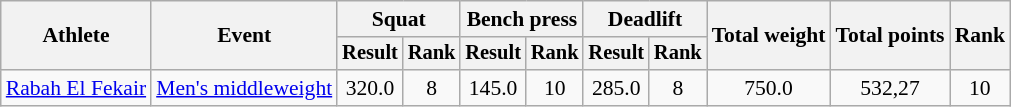<table class="wikitable" style="font-size:90%">
<tr>
<th rowspan="2">Athlete</th>
<th rowspan="2">Event</th>
<th colspan="2">Squat</th>
<th colspan="2">Bench press</th>
<th colspan="2">Deadlift</th>
<th rowspan="2">Total weight</th>
<th rowspan="2">Total points</th>
<th rowspan="2">Rank</th>
</tr>
<tr style="font-size:95%">
<th>Result</th>
<th>Rank</th>
<th>Result</th>
<th>Rank</th>
<th>Result</th>
<th>Rank</th>
</tr>
<tr align=center>
<td align=left><a href='#'>Rabah El Fekair</a></td>
<td align=left><a href='#'>Men's middleweight</a></td>
<td>320.0</td>
<td>8</td>
<td>145.0</td>
<td>10</td>
<td>285.0</td>
<td>8</td>
<td>750.0</td>
<td>532,27</td>
<td>10</td>
</tr>
</table>
